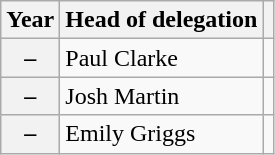<table class="wikitable plainrowheaders">
<tr>
<th>Year</th>
<th>Head of delegation</th>
<th></th>
</tr>
<tr>
<th scope="row">–</th>
<td>Paul Clarke</td>
<td></td>
</tr>
<tr>
<th scope="row">–</th>
<td>Josh Martin</td>
<td></td>
</tr>
<tr>
<th scope="row">–</th>
<td>Emily Griggs</td>
<td></td>
</tr>
</table>
